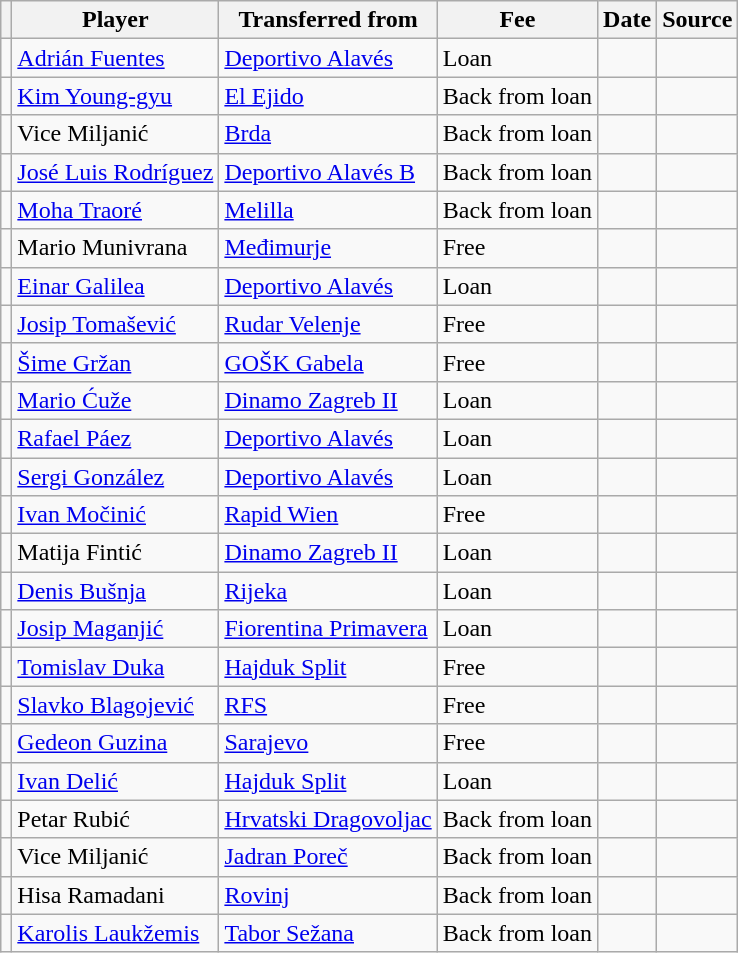<table class="wikitable plainrowheaders sortable">
<tr>
<th></th>
<th scope=col>Player</th>
<th>Transferred from</th>
<th scope=col>Fee</th>
<th scope=col>Date</th>
<th scope=col>Source</th>
</tr>
<tr>
<td align=center></td>
<td> <a href='#'>Adrián Fuentes</a></td>
<td> <a href='#'>Deportivo Alavés</a></td>
<td>Loan</td>
<td></td>
<td></td>
</tr>
<tr>
<td align=center></td>
<td> <a href='#'>Kim Young-gyu</a></td>
<td> <a href='#'>El Ejido</a></td>
<td>Back from loan</td>
<td></td>
<td></td>
</tr>
<tr>
<td align=center></td>
<td> Vice Miljanić</td>
<td> <a href='#'>Brda</a></td>
<td>Back from loan</td>
<td></td>
<td></td>
</tr>
<tr>
<td align=center></td>
<td> <a href='#'>José Luis Rodríguez</a></td>
<td> <a href='#'>Deportivo Alavés B</a></td>
<td>Back from loan</td>
<td></td>
<td></td>
</tr>
<tr>
<td align=center></td>
<td> <a href='#'>Moha Traoré</a></td>
<td> <a href='#'>Melilla</a></td>
<td>Back from loan</td>
<td></td>
<td></td>
</tr>
<tr>
<td align=center></td>
<td> Mario Munivrana</td>
<td> <a href='#'>Međimurje</a></td>
<td>Free</td>
<td></td>
<td></td>
</tr>
<tr>
<td align=center></td>
<td> <a href='#'>Einar Galilea</a></td>
<td> <a href='#'>Deportivo Alavés</a></td>
<td>Loan</td>
<td></td>
<td></td>
</tr>
<tr>
<td align=center></td>
<td> <a href='#'>Josip Tomašević</a></td>
<td> <a href='#'>Rudar Velenje</a></td>
<td>Free</td>
<td></td>
<td></td>
</tr>
<tr>
<td align=center></td>
<td> <a href='#'>Šime Gržan</a></td>
<td> <a href='#'>GOŠK Gabela</a></td>
<td>Free</td>
<td></td>
<td></td>
</tr>
<tr>
<td align=center></td>
<td> <a href='#'>Mario Ćuže</a></td>
<td> <a href='#'>Dinamo Zagreb II</a></td>
<td>Loan</td>
<td></td>
<td></td>
</tr>
<tr>
<td align=center></td>
<td> <a href='#'>Rafael Páez</a></td>
<td> <a href='#'>Deportivo Alavés</a></td>
<td>Loan</td>
<td></td>
<td></td>
</tr>
<tr>
<td align=center></td>
<td> <a href='#'>Sergi González</a></td>
<td> <a href='#'>Deportivo Alavés</a></td>
<td>Loan</td>
<td></td>
<td></td>
</tr>
<tr>
<td align=center></td>
<td> <a href='#'>Ivan Močinić</a></td>
<td> <a href='#'>Rapid Wien</a></td>
<td>Free</td>
<td></td>
<td></td>
</tr>
<tr>
<td align=center></td>
<td> Matija Fintić</td>
<td> <a href='#'>Dinamo Zagreb II</a></td>
<td>Loan</td>
<td></td>
<td></td>
</tr>
<tr>
<td align=center></td>
<td> <a href='#'>Denis Bušnja</a></td>
<td> <a href='#'>Rijeka</a></td>
<td>Loan</td>
<td></td>
<td></td>
</tr>
<tr>
<td align=center></td>
<td> <a href='#'>Josip Maganjić</a></td>
<td> <a href='#'>Fiorentina Primavera</a></td>
<td>Loan</td>
<td></td>
<td></td>
</tr>
<tr>
<td align=center></td>
<td> <a href='#'>Tomislav Duka</a></td>
<td> <a href='#'>Hajduk Split</a></td>
<td>Free</td>
<td></td>
<td></td>
</tr>
<tr>
<td align=center></td>
<td> <a href='#'>Slavko Blagojević</a></td>
<td> <a href='#'>RFS</a></td>
<td>Free</td>
<td></td>
<td></td>
</tr>
<tr>
<td align=center></td>
<td> <a href='#'>Gedeon Guzina</a></td>
<td> <a href='#'>Sarajevo</a></td>
<td>Free</td>
<td></td>
<td></td>
</tr>
<tr>
<td align=center></td>
<td> <a href='#'>Ivan Delić</a></td>
<td> <a href='#'>Hajduk Split</a></td>
<td>Loan</td>
<td></td>
<td></td>
</tr>
<tr>
<td align=center></td>
<td> Petar Rubić</td>
<td> <a href='#'>Hrvatski Dragovoljac</a></td>
<td>Back from loan</td>
<td></td>
<td></td>
</tr>
<tr>
<td align=center></td>
<td> Vice Miljanić</td>
<td> <a href='#'>Jadran Poreč</a></td>
<td>Back from loan</td>
<td></td>
<td></td>
</tr>
<tr>
<td align=center></td>
<td> Hisa Ramadani</td>
<td> <a href='#'>Rovinj</a></td>
<td>Back from loan</td>
<td></td>
<td></td>
</tr>
<tr>
<td align=center></td>
<td> <a href='#'>Karolis Laukžemis</a></td>
<td> <a href='#'>Tabor Sežana</a></td>
<td>Back from loan</td>
<td></td>
<td></td>
</tr>
</table>
